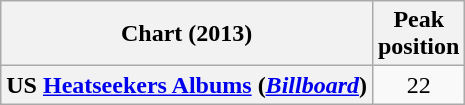<table class="wikitable sortable plainrowheaders" style="text-align:center">
<tr>
<th scope="col">Chart (2013)</th>
<th scope="col">Peak<br>position</th>
</tr>
<tr>
<th scope="row">US <a href='#'>Heatseekers Albums</a> (<em><a href='#'>Billboard</a></em>)</th>
<td>22</td>
</tr>
</table>
